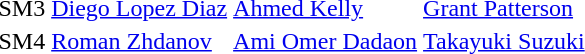<table>
<tr>
<td>SM3</td>
<td><a href='#'>Diego Lopez Diaz</a><br></td>
<td><a href='#'>Ahmed Kelly</a><br></td>
<td><a href='#'>Grant Patterson</a><br></td>
</tr>
<tr>
<td>SM4</td>
<td><a href='#'>Roman Zhdanov</a><br></td>
<td><a href='#'>Ami Omer Dadaon</a><br></td>
<td><a href='#'>Takayuki Suzuki</a><br></td>
</tr>
</table>
